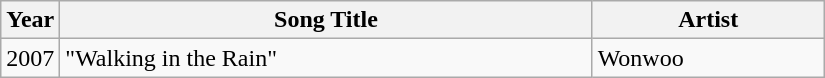<table class="wikitable" style="width:550px">
<tr>
<th width=10>Year</th>
<th>Song Title</th>
<th>Artist</th>
</tr>
<tr>
<td>2007</td>
<td>"Walking in the Rain"</td>
<td>Wonwoo</td>
</tr>
</table>
